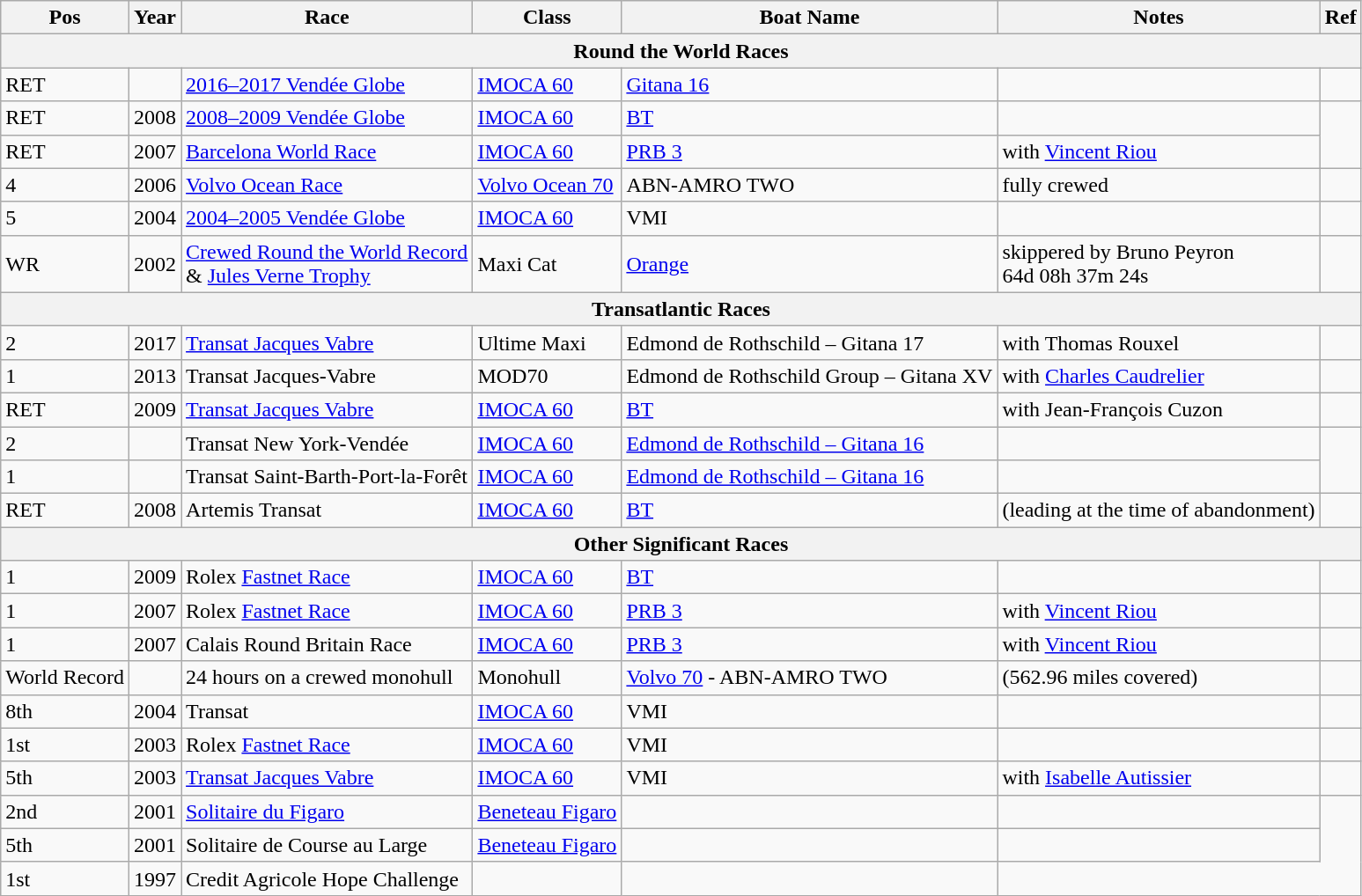<table class="wikitable sortable">
<tr>
<th>Pos</th>
<th>Year</th>
<th>Race</th>
<th>Class</th>
<th>Boat Name</th>
<th>Notes</th>
<th>Ref</th>
</tr>
<tr>
<th colspan = 7><strong>Round the World Races</strong></th>
</tr>
<tr>
<td>RET</td>
<td></td>
<td><a href='#'>2016–2017 Vendée Globe</a></td>
<td><a href='#'>IMOCA 60</a></td>
<td><a href='#'>Gitana 16</a></td>
<td></td>
<td><br></td>
</tr>
<tr>
<td>RET</td>
<td>2008</td>
<td><a href='#'>2008–2009 Vendée Globe</a></td>
<td><a href='#'>IMOCA 60</a></td>
<td><a href='#'>BT</a></td>
<td></td>
</tr>
<tr>
<td>RET</td>
<td>2007</td>
<td><a href='#'>Barcelona World Race</a></td>
<td><a href='#'>IMOCA 60</a></td>
<td><a href='#'>PRB 3</a></td>
<td>with <a href='#'>Vincent Riou</a></td>
</tr>
<tr>
<td>4</td>
<td>2006</td>
<td><a href='#'>Volvo Ocean Race</a></td>
<td><a href='#'>Volvo Ocean 70</a></td>
<td>ABN-AMRO TWO</td>
<td>fully crewed</td>
<td></td>
</tr>
<tr>
<td>5</td>
<td>2004</td>
<td><a href='#'>2004–2005 Vendée Globe</a></td>
<td><a href='#'>IMOCA 60</a></td>
<td>VMI</td>
<td></td>
</tr>
<tr>
<td>WR</td>
<td>2002</td>
<td><a href='#'>Crewed Round the World Record</a> <br>& <a href='#'>Jules Verne Trophy</a></td>
<td>Maxi Cat</td>
<td><a href='#'>Orange</a></td>
<td>skippered by Bruno Peyron <br> 64d 08h 37m 24s</td>
<td></td>
</tr>
<tr>
<th colspan = 7>Transatlantic Races</th>
</tr>
<tr>
<td>2</td>
<td>2017</td>
<td><a href='#'>Transat Jacques Vabre</a></td>
<td>Ultime Maxi</td>
<td>Edmond de Rothschild – Gitana 17</td>
<td>with Thomas Rouxel</td>
<td></td>
</tr>
<tr>
<td>1</td>
<td>2013</td>
<td>Transat Jacques-Vabre</td>
<td>MOD70</td>
<td>Edmond de Rothschild Group – Gitana XV</td>
<td>with <a href='#'>Charles Caudrelier</a></td>
<td></td>
</tr>
<tr>
<td>RET</td>
<td>2009</td>
<td><a href='#'>Transat Jacques Vabre</a></td>
<td><a href='#'>IMOCA 60</a></td>
<td><a href='#'>BT</a></td>
<td>with Jean-François Cuzon</td>
<td></td>
</tr>
<tr>
<td>2</td>
<td></td>
<td>Transat New York-Vendée</td>
<td><a href='#'>IMOCA 60</a></td>
<td><a href='#'>Edmond de Rothschild – Gitana 16</a></td>
<td></td>
</tr>
<tr>
<td>1</td>
<td></td>
<td>Transat Saint-Barth-Port-la-Forêt</td>
<td><a href='#'>IMOCA 60</a></td>
<td><a href='#'>Edmond de Rothschild – Gitana 16</a></td>
<td></td>
</tr>
<tr>
<td>RET</td>
<td>2008</td>
<td>Artemis Transat</td>
<td><a href='#'>IMOCA 60</a></td>
<td><a href='#'>BT</a></td>
<td>(leading at the time of abandonment)</td>
<td></td>
</tr>
<tr>
<th colspan = 7><strong>Other Significant Races</strong></th>
</tr>
<tr>
<td>1</td>
<td>2009</td>
<td>Rolex <a href='#'>Fastnet Race</a></td>
<td><a href='#'>IMOCA 60</a></td>
<td><a href='#'>BT</a></td>
<td></td>
</tr>
<tr>
<td>1</td>
<td>2007</td>
<td>Rolex <a href='#'>Fastnet Race</a></td>
<td><a href='#'>IMOCA 60</a></td>
<td><a href='#'>PRB 3</a></td>
<td>with <a href='#'>Vincent Riou</a></td>
<td></td>
</tr>
<tr>
<td>1</td>
<td>2007</td>
<td>Calais Round Britain Race</td>
<td><a href='#'>IMOCA 60</a></td>
<td><a href='#'>PRB 3</a></td>
<td>with <a href='#'>Vincent Riou</a></td>
<td></td>
</tr>
<tr>
<td>World Record</td>
<td></td>
<td>24 hours on a crewed monohull</td>
<td>Monohull</td>
<td><a href='#'>Volvo 70</a> - ABN-AMRO TWO</td>
<td>(562.96 miles covered)</td>
<td></td>
</tr>
<tr>
<td>8th</td>
<td>2004</td>
<td>Transat</td>
<td><a href='#'>IMOCA 60</a></td>
<td>VMI</td>
<td></td>
<td></td>
</tr>
<tr>
<td>1st</td>
<td>2003</td>
<td>Rolex <a href='#'>Fastnet Race</a></td>
<td><a href='#'>IMOCA 60</a></td>
<td>VMI</td>
<td></td>
</tr>
<tr>
<td>5th</td>
<td>2003</td>
<td><a href='#'>Transat Jacques Vabre</a></td>
<td><a href='#'>IMOCA 60</a></td>
<td>VMI</td>
<td>with <a href='#'>Isabelle Autissier</a></td>
<td></td>
</tr>
<tr>
<td>2nd</td>
<td>2001</td>
<td><a href='#'>Solitaire du Figaro</a></td>
<td><a href='#'>Beneteau Figaro</a></td>
<td></td>
<td></td>
</tr>
<tr>
<td>5th</td>
<td>2001</td>
<td>Solitaire de Course au Large</td>
<td><a href='#'>Beneteau Figaro</a></td>
<td></td>
<td></td>
</tr>
<tr>
<td>1st</td>
<td>1997</td>
<td>Credit Agricole Hope Challenge</td>
<td></td>
<td></td>
</tr>
</table>
